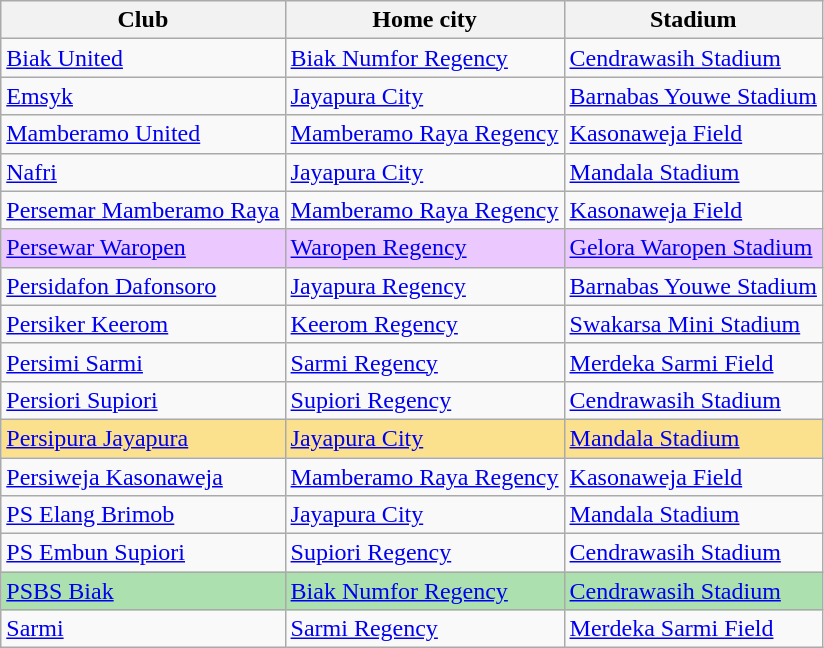<table class="wikitable sortable">
<tr>
<th>Club</th>
<th>Home city</th>
<th>Stadium</th>
</tr>
<tr>
<td><a href='#'>Biak United</a></td>
<td><a href='#'>Biak Numfor Regency</a></td>
<td><a href='#'>Cendrawasih Stadium</a></td>
</tr>
<tr>
<td><a href='#'>Emsyk</a></td>
<td><a href='#'>Jayapura City</a></td>
<td><a href='#'>Barnabas Youwe Stadium</a></td>
</tr>
<tr>
<td><a href='#'>Mamberamo United</a></td>
<td><a href='#'>Mamberamo Raya Regency</a></td>
<td><a href='#'>Kasonaweja Field</a></td>
</tr>
<tr>
<td><a href='#'>Nafri</a></td>
<td><a href='#'>Jayapura City</a></td>
<td><a href='#'>Mandala Stadium</a></td>
</tr>
<tr>
<td><a href='#'>Persemar Mamberamo Raya</a></td>
<td><a href='#'>Mamberamo Raya Regency</a></td>
<td><a href='#'>Kasonaweja Field</a></td>
</tr>
<tr style="background:#ebc9fe;">
<td><a href='#'>Persewar Waropen</a></td>
<td><a href='#'>Waropen Regency</a></td>
<td><a href='#'>Gelora Waropen Stadium</a></td>
</tr>
<tr>
<td><a href='#'>Persidafon Dafonsoro</a></td>
<td><a href='#'>Jayapura Regency</a></td>
<td><a href='#'>Barnabas Youwe Stadium</a></td>
</tr>
<tr>
<td><a href='#'>Persiker Keerom</a></td>
<td><a href='#'>Keerom Regency</a></td>
<td><a href='#'>Swakarsa Mini Stadium</a></td>
</tr>
<tr>
<td><a href='#'>Persimi Sarmi</a></td>
<td><a href='#'>Sarmi Regency</a></td>
<td><a href='#'>Merdeka Sarmi Field</a></td>
</tr>
<tr>
<td><a href='#'>Persiori Supiori</a></td>
<td><a href='#'>Supiori Regency</a></td>
<td><a href='#'>Cendrawasih Stadium</a></td>
</tr>
<tr style="background:#fbe08d;">
<td><a href='#'>Persipura Jayapura</a></td>
<td><a href='#'>Jayapura City</a></td>
<td><a href='#'>Mandala Stadium</a></td>
</tr>
<tr>
<td><a href='#'>Persiweja Kasonaweja</a></td>
<td><a href='#'>Mamberamo Raya Regency</a></td>
<td><a href='#'>Kasonaweja Field</a></td>
</tr>
<tr>
<td><a href='#'>PS Elang Brimob</a></td>
<td><a href='#'>Jayapura City</a></td>
<td><a href='#'>Mandala Stadium</a></td>
</tr>
<tr>
<td><a href='#'>PS Embun Supiori</a></td>
<td><a href='#'>Supiori Regency</a></td>
<td><a href='#'>Cendrawasih Stadium</a></td>
</tr>
<tr style="background:#ace1af;">
<td><a href='#'>PSBS Biak</a></td>
<td><a href='#'>Biak Numfor Regency</a></td>
<td><a href='#'>Cendrawasih Stadium</a></td>
</tr>
<tr>
<td><a href='#'>Sarmi</a></td>
<td><a href='#'>Sarmi Regency</a></td>
<td><a href='#'>Merdeka Sarmi Field</a></td>
</tr>
</table>
